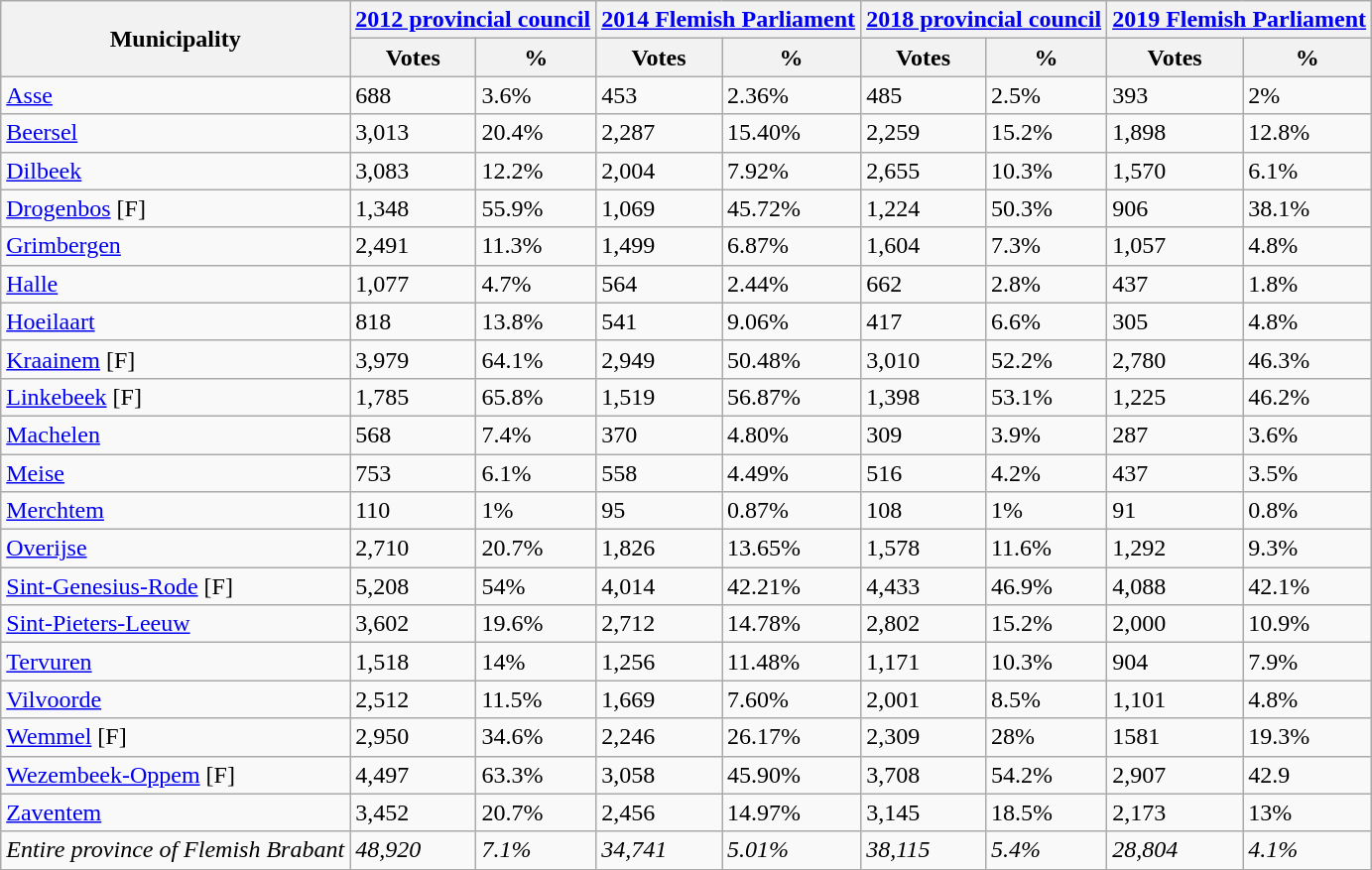<table class="wikitable sortable">
<tr>
<th rowspan="2">Municipality</th>
<th colspan="2"><a href='#'>2012 provincial council</a></th>
<th colspan="2"><a href='#'>2014 Flemish Parliament</a></th>
<th colspan="2"><a href='#'>2018 provincial council</a></th>
<th colspan="2"><a href='#'>2019 Flemish Parliament</a></th>
</tr>
<tr>
<th>Votes</th>
<th>%</th>
<th>Votes</th>
<th>%</th>
<th>Votes</th>
<th>%</th>
<th>Votes</th>
<th>%</th>
</tr>
<tr>
<td><a href='#'>Asse</a></td>
<td>688</td>
<td>3.6%</td>
<td>453</td>
<td>2.36%</td>
<td>485</td>
<td>2.5%</td>
<td>393</td>
<td>2%</td>
</tr>
<tr>
<td><a href='#'>Beersel</a></td>
<td>3,013</td>
<td>20.4%</td>
<td>2,287</td>
<td>15.40%</td>
<td>2,259</td>
<td>15.2%</td>
<td>1,898</td>
<td>12.8%</td>
</tr>
<tr>
<td><a href='#'>Dilbeek</a></td>
<td>3,083</td>
<td>12.2%</td>
<td>2,004</td>
<td>7.92%</td>
<td>2,655</td>
<td>10.3%</td>
<td>1,570</td>
<td>6.1%</td>
</tr>
<tr>
<td><a href='#'>Drogenbos</a> [F]</td>
<td>1,348</td>
<td>55.9%</td>
<td>1,069</td>
<td>45.72%</td>
<td>1,224</td>
<td>50.3%</td>
<td>906</td>
<td>38.1%</td>
</tr>
<tr>
<td><a href='#'>Grimbergen</a></td>
<td>2,491</td>
<td>11.3%</td>
<td>1,499</td>
<td>6.87%</td>
<td>1,604</td>
<td>7.3%</td>
<td>1,057</td>
<td>4.8%</td>
</tr>
<tr>
<td><a href='#'>Halle</a></td>
<td>1,077</td>
<td>4.7%</td>
<td>564</td>
<td>2.44%</td>
<td>662</td>
<td>2.8%</td>
<td>437</td>
<td>1.8%</td>
</tr>
<tr>
<td><a href='#'>Hoeilaart</a></td>
<td>818</td>
<td>13.8%</td>
<td>541</td>
<td>9.06%</td>
<td>417</td>
<td>6.6%</td>
<td>305</td>
<td>4.8%</td>
</tr>
<tr>
<td><a href='#'>Kraainem</a> [F]</td>
<td>3,979</td>
<td>64.1%</td>
<td>2,949</td>
<td>50.48%</td>
<td>3,010</td>
<td>52.2%</td>
<td>2,780</td>
<td>46.3%</td>
</tr>
<tr>
<td><a href='#'>Linkebeek</a> [F]</td>
<td>1,785</td>
<td>65.8%</td>
<td>1,519</td>
<td>56.87%</td>
<td>1,398</td>
<td>53.1%</td>
<td>1,225</td>
<td>46.2%</td>
</tr>
<tr>
<td><a href='#'>Machelen</a></td>
<td>568</td>
<td>7.4%</td>
<td>370</td>
<td>4.80%</td>
<td>309</td>
<td>3.9%</td>
<td>287</td>
<td>3.6%</td>
</tr>
<tr>
<td><a href='#'>Meise</a></td>
<td>753</td>
<td>6.1%</td>
<td>558</td>
<td>4.49%</td>
<td>516</td>
<td>4.2%</td>
<td>437</td>
<td>3.5%</td>
</tr>
<tr>
<td><a href='#'>Merchtem</a></td>
<td>110</td>
<td>1%</td>
<td>95</td>
<td>0.87%</td>
<td>108</td>
<td>1%</td>
<td>91</td>
<td>0.8%</td>
</tr>
<tr>
<td><a href='#'>Overijse</a></td>
<td>2,710</td>
<td>20.7%</td>
<td>1,826</td>
<td>13.65%</td>
<td>1,578</td>
<td>11.6%</td>
<td>1,292</td>
<td>9.3%</td>
</tr>
<tr>
<td><a href='#'>Sint-Genesius-Rode</a> [F]</td>
<td>5,208</td>
<td>54%</td>
<td>4,014</td>
<td>42.21%</td>
<td>4,433</td>
<td>46.9%</td>
<td>4,088</td>
<td>42.1%</td>
</tr>
<tr>
<td><a href='#'>Sint-Pieters-Leeuw</a></td>
<td>3,602</td>
<td>19.6%</td>
<td>2,712</td>
<td>14.78%</td>
<td>2,802</td>
<td>15.2%</td>
<td>2,000</td>
<td>10.9%</td>
</tr>
<tr>
<td><a href='#'>Tervuren</a></td>
<td>1,518</td>
<td>14%</td>
<td>1,256</td>
<td>11.48%</td>
<td>1,171</td>
<td>10.3%</td>
<td>904</td>
<td>7.9%</td>
</tr>
<tr>
<td><a href='#'>Vilvoorde</a></td>
<td>2,512</td>
<td>11.5%</td>
<td>1,669</td>
<td>7.60%</td>
<td>2,001</td>
<td>8.5%</td>
<td>1,101</td>
<td>4.8%</td>
</tr>
<tr>
<td><a href='#'>Wemmel</a> [F]</td>
<td>2,950</td>
<td>34.6%</td>
<td>2,246</td>
<td>26.17%</td>
<td>2,309</td>
<td>28%</td>
<td>1581</td>
<td>19.3%</td>
</tr>
<tr>
<td><a href='#'>Wezembeek-Oppem</a> [F]</td>
<td>4,497</td>
<td>63.3%</td>
<td>3,058</td>
<td>45.90%</td>
<td>3,708</td>
<td>54.2%</td>
<td>2,907</td>
<td>42.9</td>
</tr>
<tr>
<td><a href='#'>Zaventem</a></td>
<td>3,452</td>
<td>20.7%</td>
<td>2,456</td>
<td>14.97%</td>
<td>3,145</td>
<td>18.5%</td>
<td>2,173</td>
<td>13%</td>
</tr>
<tr style="font-style: italic;">
<td>Entire province of Flemish Brabant</td>
<td>48,920</td>
<td>7.1%</td>
<td>34,741</td>
<td>5.01%</td>
<td>38,115</td>
<td>5.4%</td>
<td>28,804</td>
<td>4.1%</td>
</tr>
</table>
